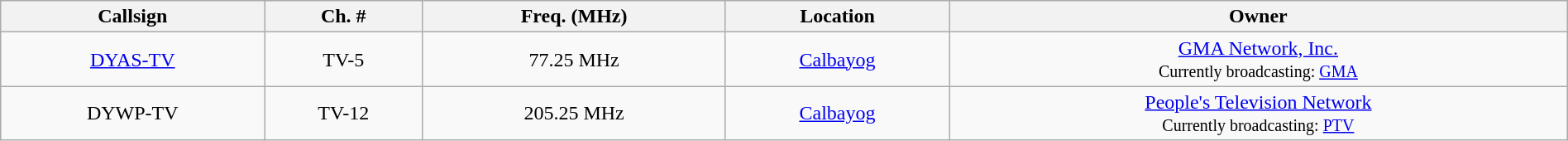<table class="wikitable" style="width:100%; text-align:center;">
<tr>
<th>Callsign</th>
<th>Ch. #</th>
<th>Freq. (MHz)</th>
<th>Location</th>
<th>Owner</th>
</tr>
<tr>
<td><a href='#'>DYAS-TV</a></td>
<td>TV-5</td>
<td>77.25 MHz</td>
<td><a href='#'>Calbayog</a></td>
<td><a href='#'>GMA Network, Inc.</a><br><small>Currently broadcasting: <a href='#'>GMA</a></small></td>
</tr>
<tr>
<td>DYWP-TV</td>
<td>TV-12</td>
<td>205.25 MHz</td>
<td><a href='#'>Calbayog</a></td>
<td><a href='#'>People's Television Network</a><br><small>Currently broadcasting: <a href='#'>PTV</a></small></td>
</tr>
</table>
